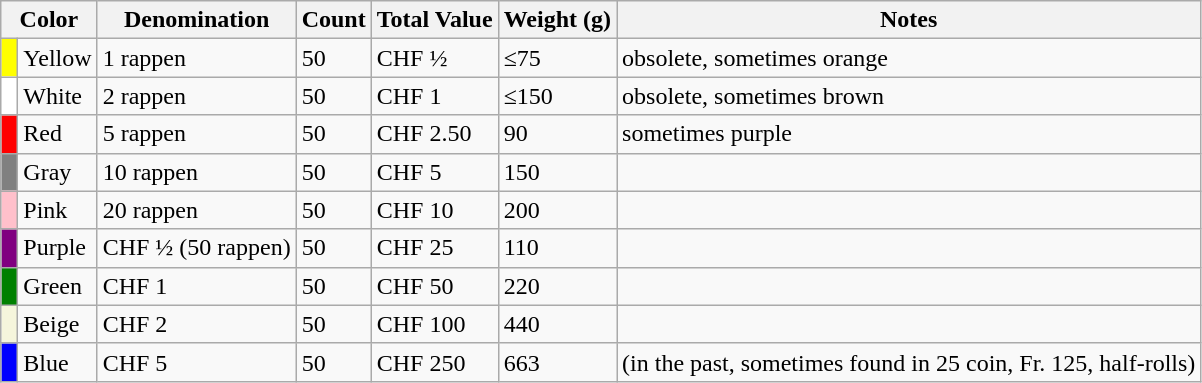<table class="wikitable">
<tr>
<th colspan=2>Color</th>
<th>Denomination</th>
<th>Count</th>
<th>Total Value</th>
<th>Weight (g)</th>
<th>Notes</th>
</tr>
<tr>
<td style="background:Yellow"> </td>
<td>Yellow</td>
<td>1 rappen</td>
<td>50</td>
<td>CHF ½</td>
<td>≤75</td>
<td>obsolete, sometimes orange</td>
</tr>
<tr>
<td style="background:white"> </td>
<td>White</td>
<td>2 rappen</td>
<td>50</td>
<td>CHF 1</td>
<td>≤150</td>
<td>obsolete, sometimes brown</td>
</tr>
<tr>
<td style="background:Red"> </td>
<td>Red</td>
<td>5 rappen</td>
<td>50</td>
<td>CHF 2.50</td>
<td>90</td>
<td>sometimes purple</td>
</tr>
<tr>
<td style="background:Gray"></td>
<td>Gray</td>
<td>10 rappen</td>
<td>50</td>
<td>CHF 5</td>
<td>150</td>
<td></td>
</tr>
<tr>
<td style="background:Pink"></td>
<td>Pink</td>
<td>20 rappen</td>
<td>50</td>
<td>CHF 10</td>
<td>200</td>
<td></td>
</tr>
<tr>
<td style="background:Purple"></td>
<td>Purple</td>
<td>CHF ½ (50 rappen)</td>
<td>50</td>
<td>CHF 25</td>
<td>110</td>
<td></td>
</tr>
<tr>
<td style="background:Green"></td>
<td>Green</td>
<td>CHF 1</td>
<td>50</td>
<td>CHF 50</td>
<td>220</td>
<td></td>
</tr>
<tr>
<td style="background:Beige"></td>
<td>Beige</td>
<td>CHF 2</td>
<td>50</td>
<td>CHF 100</td>
<td>440</td>
<td></td>
</tr>
<tr>
<td style="background:Blue"></td>
<td>Blue</td>
<td>CHF 5</td>
<td>50</td>
<td>CHF 250</td>
<td>663</td>
<td>(in the past, sometimes found in 25 coin, Fr. 125, half-rolls)</td>
</tr>
</table>
